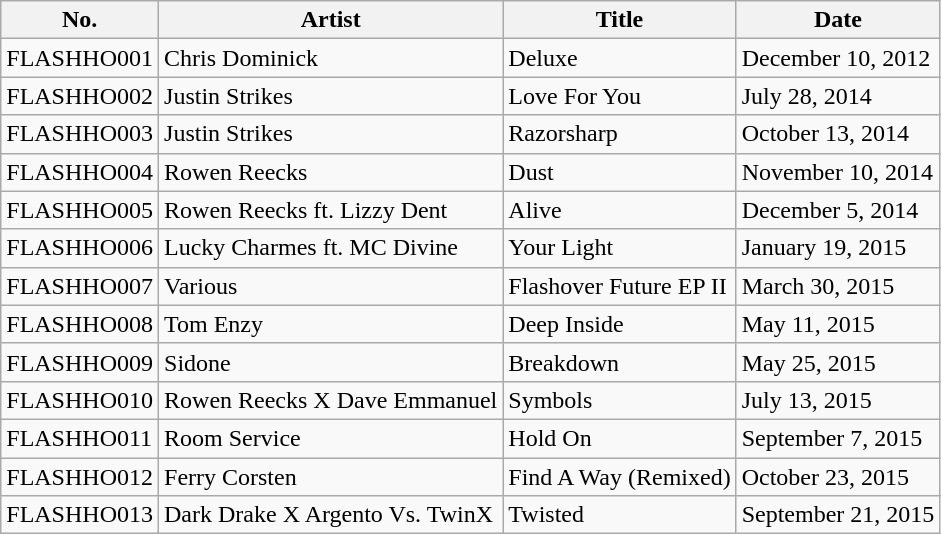<table class="wikitable sortable">
<tr>
<th>No.</th>
<th>Artist</th>
<th>Title</th>
<th>Date</th>
</tr>
<tr>
<td>FLASHHO001</td>
<td>Chris Dominick</td>
<td>Deluxe</td>
<td>December 10, 2012</td>
</tr>
<tr>
<td>FLASHHO002</td>
<td>Justin Strikes</td>
<td>Love For You</td>
<td>July 28, 2014</td>
</tr>
<tr>
<td>FLASHHO003</td>
<td>Justin Strikes</td>
<td>Razorsharp</td>
<td>October 13, 2014</td>
</tr>
<tr>
<td>FLASHHO004</td>
<td>Rowen Reecks</td>
<td>Dust</td>
<td>November 10, 2014</td>
</tr>
<tr>
<td>FLASHHO005</td>
<td>Rowen Reecks ft. Lizzy Dent</td>
<td>Alive</td>
<td>December 5, 2014</td>
</tr>
<tr>
<td>FLASHHO006</td>
<td>Lucky Charmes ft. MC Divine</td>
<td>Your Light</td>
<td>January 19, 2015</td>
</tr>
<tr>
<td>FLASHHO007</td>
<td>Various</td>
<td>Flashover Future EP II</td>
<td>March 30, 2015</td>
</tr>
<tr>
<td>FLASHHO008</td>
<td>Tom Enzy</td>
<td>Deep Inside</td>
<td>May 11, 2015</td>
</tr>
<tr>
<td>FLASHHO009</td>
<td>Sidone</td>
<td>Breakdown</td>
<td>May 25, 2015</td>
</tr>
<tr>
<td>FLASHHO010</td>
<td>Rowen Reecks X Dave Emmanuel</td>
<td>Symbols</td>
<td>July 13, 2015</td>
</tr>
<tr>
<td>FLASHHO011</td>
<td>Room Service</td>
<td>Hold On</td>
<td>September 7, 2015</td>
</tr>
<tr>
<td>FLASHHO012</td>
<td>Ferry Corsten</td>
<td>Find A Way (Remixed)</td>
<td>October 23, 2015</td>
</tr>
<tr>
<td>FLASHHO013</td>
<td>Dark Drake X Argento Vs. TwinX</td>
<td>Twisted</td>
<td>September 21, 2015</td>
</tr>
</table>
